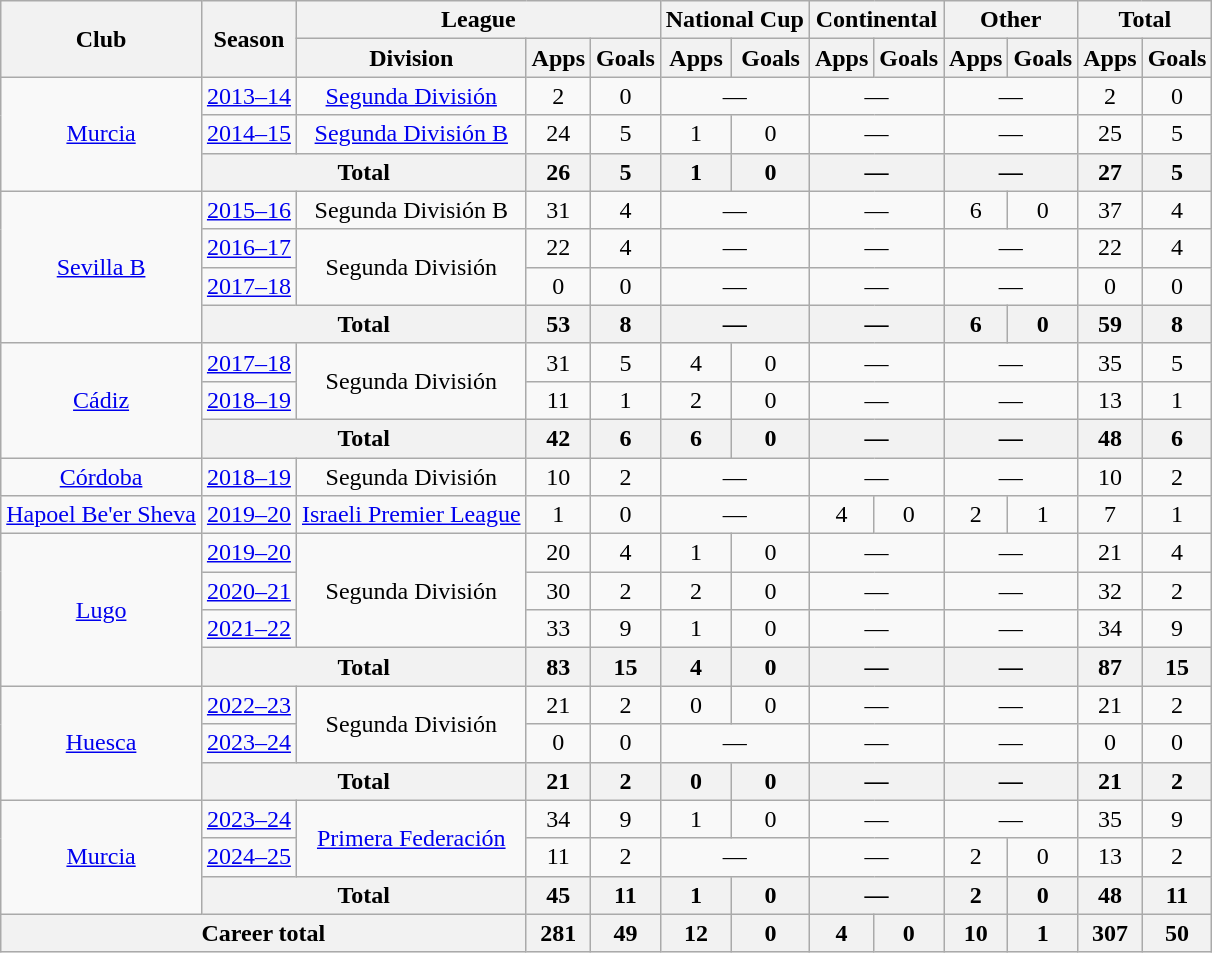<table class="wikitable" style="text-align:center">
<tr>
<th rowspan="2">Club</th>
<th rowspan="2">Season</th>
<th colspan="3">League</th>
<th colspan="2">National Cup</th>
<th colspan="2">Continental</th>
<th colspan="2">Other</th>
<th colspan="2">Total</th>
</tr>
<tr>
<th>Division</th>
<th>Apps</th>
<th>Goals</th>
<th>Apps</th>
<th>Goals</th>
<th>Apps</th>
<th>Goals</th>
<th>Apps</th>
<th>Goals</th>
<th>Apps</th>
<th>Goals</th>
</tr>
<tr>
<td rowspan="3"><a href='#'>Murcia</a></td>
<td><a href='#'>2013–14</a></td>
<td><a href='#'>Segunda División</a></td>
<td>2</td>
<td>0</td>
<td colspan="2">—</td>
<td colspan="2">—</td>
<td colspan="2">—</td>
<td>2</td>
<td>0</td>
</tr>
<tr>
<td><a href='#'>2014–15</a></td>
<td><a href='#'>Segunda División B</a></td>
<td>24</td>
<td>5</td>
<td>1</td>
<td>0</td>
<td colspan="2">—</td>
<td colspan="2">—</td>
<td>25</td>
<td>5</td>
</tr>
<tr>
<th colspan="2">Total</th>
<th>26</th>
<th>5</th>
<th>1</th>
<th>0</th>
<th colspan="2">—</th>
<th colspan="2">—</th>
<th>27</th>
<th>5</th>
</tr>
<tr>
<td rowspan="4"><a href='#'>Sevilla B</a></td>
<td><a href='#'>2015–16</a></td>
<td>Segunda División B</td>
<td>31</td>
<td>4</td>
<td colspan="2">—</td>
<td colspan="2">—</td>
<td>6</td>
<td>0</td>
<td>37</td>
<td>4</td>
</tr>
<tr>
<td><a href='#'>2016–17</a></td>
<td rowspan="2">Segunda División</td>
<td>22</td>
<td>4</td>
<td colspan="2">—</td>
<td colspan="2">—</td>
<td colspan="2">—</td>
<td>22</td>
<td>4</td>
</tr>
<tr>
<td><a href='#'>2017–18</a></td>
<td>0</td>
<td>0</td>
<td colspan="2">—</td>
<td colspan="2">—</td>
<td colspan="2">—</td>
<td>0</td>
<td>0</td>
</tr>
<tr>
<th colspan="2">Total</th>
<th>53</th>
<th>8</th>
<th colspan="2">—</th>
<th colspan="2">—</th>
<th>6</th>
<th>0</th>
<th>59</th>
<th>8</th>
</tr>
<tr>
<td rowspan="3"><a href='#'>Cádiz</a></td>
<td><a href='#'>2017–18</a></td>
<td rowspan="2">Segunda División</td>
<td>31</td>
<td>5</td>
<td>4</td>
<td>0</td>
<td colspan="2">—</td>
<td colspan="2">—</td>
<td>35</td>
<td>5</td>
</tr>
<tr>
<td><a href='#'>2018–19</a></td>
<td>11</td>
<td>1</td>
<td>2</td>
<td>0</td>
<td colspan="2">—</td>
<td colspan="2">—</td>
<td>13</td>
<td>1</td>
</tr>
<tr>
<th colspan="2">Total</th>
<th>42</th>
<th>6</th>
<th>6</th>
<th>0</th>
<th colspan="2">—</th>
<th colspan="2">—</th>
<th>48</th>
<th>6</th>
</tr>
<tr>
<td><a href='#'>Córdoba</a></td>
<td><a href='#'>2018–19</a></td>
<td>Segunda División</td>
<td>10</td>
<td>2</td>
<td colspan="2">—</td>
<td colspan="2">—</td>
<td colspan="2">—</td>
<td>10</td>
<td>2</td>
</tr>
<tr>
<td><a href='#'>Hapoel Be'er Sheva</a></td>
<td><a href='#'>2019–20</a></td>
<td><a href='#'>Israeli Premier League</a></td>
<td>1</td>
<td>0</td>
<td colspan="2">—</td>
<td>4</td>
<td>0</td>
<td>2</td>
<td>1</td>
<td>7</td>
<td>1</td>
</tr>
<tr>
<td rowspan="4"><a href='#'>Lugo</a></td>
<td><a href='#'>2019–20</a></td>
<td rowspan="3">Segunda División</td>
<td>20</td>
<td>4</td>
<td>1</td>
<td>0</td>
<td colspan="2">—</td>
<td colspan="2">—</td>
<td>21</td>
<td>4</td>
</tr>
<tr>
<td><a href='#'>2020–21</a></td>
<td>30</td>
<td>2</td>
<td>2</td>
<td>0</td>
<td colspan="2">—</td>
<td colspan="2">—</td>
<td>32</td>
<td>2</td>
</tr>
<tr>
<td><a href='#'>2021–22</a></td>
<td>33</td>
<td>9</td>
<td>1</td>
<td>0</td>
<td colspan="2">—</td>
<td colspan="2">—</td>
<td>34</td>
<td>9</td>
</tr>
<tr>
<th colspan="2">Total</th>
<th>83</th>
<th>15</th>
<th>4</th>
<th>0</th>
<th colspan="2">—</th>
<th colspan="2">—</th>
<th>87</th>
<th>15</th>
</tr>
<tr>
<td rowspan="3"><a href='#'>Huesca</a></td>
<td><a href='#'>2022–23</a></td>
<td rowspan="2">Segunda División</td>
<td>21</td>
<td>2</td>
<td>0</td>
<td>0</td>
<td colspan="2">—</td>
<td colspan="2">—</td>
<td>21</td>
<td>2</td>
</tr>
<tr>
<td><a href='#'>2023–24</a></td>
<td>0</td>
<td>0</td>
<td colspan="2">—</td>
<td colspan="2">—</td>
<td colspan="2">—</td>
<td>0</td>
<td>0</td>
</tr>
<tr>
<th colspan="2">Total</th>
<th>21</th>
<th>2</th>
<th>0</th>
<th>0</th>
<th colspan="2">—</th>
<th colspan="2">—</th>
<th>21</th>
<th>2</th>
</tr>
<tr>
<td rowspan="3"><a href='#'>Murcia</a></td>
<td><a href='#'>2023–24</a></td>
<td rowspan="2"><a href='#'>Primera Federación</a></td>
<td>34</td>
<td>9</td>
<td>1</td>
<td>0</td>
<td colspan="2">—</td>
<td colspan="2">—</td>
<td>35</td>
<td>9</td>
</tr>
<tr>
<td><a href='#'>2024–25</a></td>
<td>11</td>
<td>2</td>
<td colspan="2">—</td>
<td colspan="2">—</td>
<td>2</td>
<td>0</td>
<td>13</td>
<td>2</td>
</tr>
<tr>
<th colspan="2">Total</th>
<th>45</th>
<th>11</th>
<th>1</th>
<th>0</th>
<th colspan="2">—</th>
<th>2</th>
<th>0</th>
<th>48</th>
<th>11</th>
</tr>
<tr>
<th colspan="3">Career total</th>
<th>281</th>
<th>49</th>
<th>12</th>
<th>0</th>
<th>4</th>
<th>0</th>
<th>10</th>
<th>1</th>
<th>307</th>
<th>50</th>
</tr>
</table>
